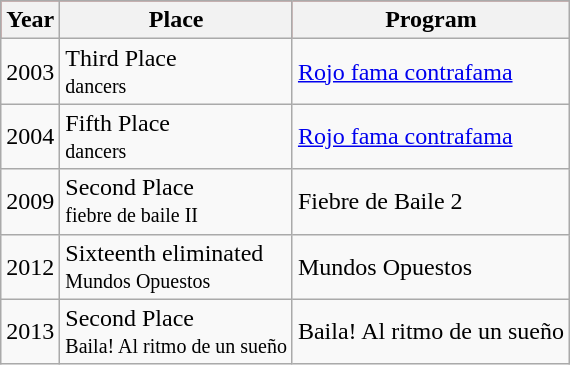<table class="wikitable">
<tr style="background:#a00; color:black;">
<th>Year</th>
<th>Place</th>
<th>Program</th>
</tr>
<tr>
<td>2003</td>
<td>Third Place<br><small>dancers</small></td>
<td><a href='#'>Rojo fama contrafama</a></td>
</tr>
<tr>
<td>2004</td>
<td>Fifth Place<br><small>dancers</small></td>
<td><a href='#'>Rojo fama contrafama</a></td>
</tr>
<tr>
<td>2009</td>
<td>Second Place<br><small>fiebre de baile II</small></td>
<td>Fiebre de Baile 2</td>
</tr>
<tr>
<td>2012</td>
<td>Sixteenth eliminated<br><small>Mundos Opuestos</small></td>
<td>Mundos Opuestos</td>
</tr>
<tr>
<td>2013</td>
<td>Second Place<br><small>Baila! Al ritmo de un sueño</small></td>
<td>Baila! Al ritmo de un sueño</td>
</tr>
</table>
